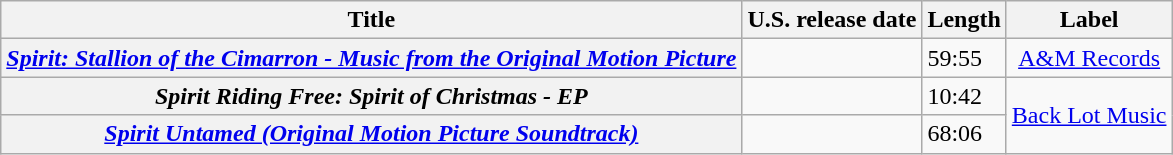<table class="wikitable plainrowheaders">
<tr>
<th scope="col">Title</th>
<th scope="col">U.S. release date</th>
<th scope="col">Length</th>
<th scope="col">Label</th>
</tr>
<tr>
<th scope="row"><a href='#'><em>Spirit: Stallion of the Cimarron - Music from the Original Motion Picture</em></a></th>
<td></td>
<td>59:55</td>
<td style="text-align: center;"><a href='#'>A&M Records</a></td>
</tr>
<tr>
<th scope="row"><em>Spirit Riding Free: Spirit of Christmas - EP</em></th>
<td></td>
<td>10:42</td>
<td style="text-align: center;" rowspan="2"><a href='#'>Back Lot Music</a></td>
</tr>
<tr>
<th scope="row"><em><a href='#'>Spirit Untamed (Original Motion Picture Soundtrack)</a></em></th>
<td></td>
<td>68:06</td>
</tr>
</table>
